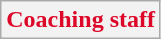<table class="wikitable">
<tr>
<th style="background:#white; color:#DD0729;" scope="col" colspan="2">Coaching staff<br>
</th>
</tr>
</table>
